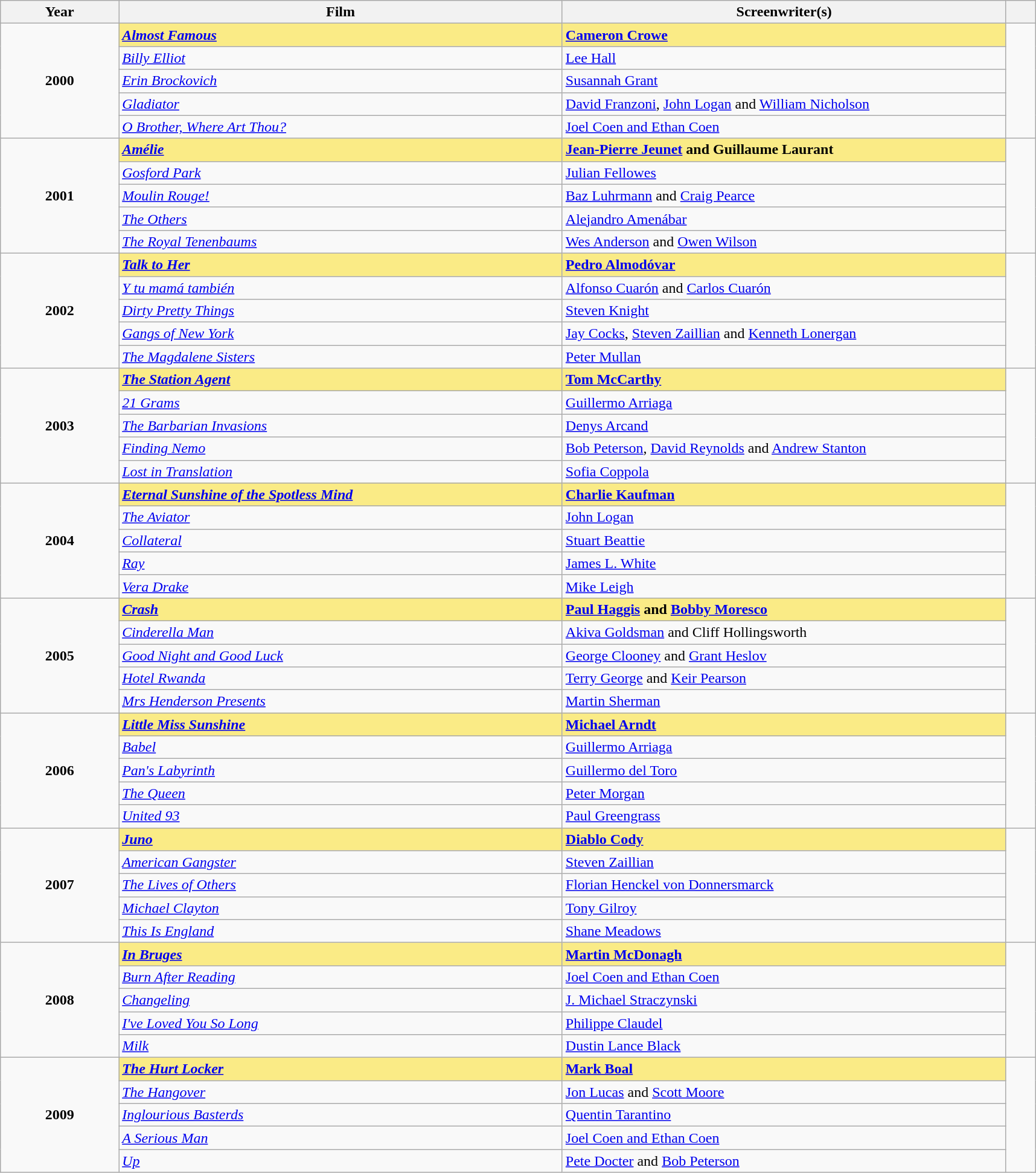<table class="wikitable sortable">
<tr>
<th scope="col" style="width:8%;">Year</th>
<th scope="col" style="width:30%;">Film</th>
<th scope="col" style="width:30%;">Screenwriter(s)</th>
<th scope="col" style="width:2%;" class="unsortable"></th>
</tr>
<tr>
<td rowspan="5", align=center><strong>2000</strong><br></td>
<td style="background:#FAEB86"><strong><em><a href='#'>Almost Famous</a></em></strong></td>
<td style="background:#FAEB86"><strong><a href='#'>Cameron Crowe</a></strong></td>
<td rowspan=5></td>
</tr>
<tr>
<td><em><a href='#'>Billy Elliot</a></em></td>
<td><a href='#'>Lee Hall</a></td>
</tr>
<tr>
<td><em><a href='#'>Erin Brockovich</a></em></td>
<td><a href='#'>Susannah Grant</a></td>
</tr>
<tr>
<td><em><a href='#'>Gladiator</a></em></td>
<td><a href='#'>David Franzoni</a>, <a href='#'>John Logan</a> and <a href='#'>William Nicholson</a></td>
</tr>
<tr>
<td><em><a href='#'>O Brother, Where Art Thou?</a></em></td>
<td><a href='#'>Joel Coen and Ethan Coen</a></td>
</tr>
<tr>
<td rowspan="5", align=center><strong>2001</strong><br></td>
<td style="background:#FAEB86"><strong><em><a href='#'>Amélie</a></em></strong></td>
<td style="background:#FAEB86"><strong><a href='#'>Jean-Pierre Jeunet</a> and Guillaume Laurant</strong></td>
<td rowspan=5></td>
</tr>
<tr>
<td><em><a href='#'>Gosford Park</a></em></td>
<td><a href='#'>Julian Fellowes</a></td>
</tr>
<tr>
<td><em><a href='#'>Moulin Rouge!</a></em></td>
<td><a href='#'>Baz Luhrmann</a> and <a href='#'>Craig Pearce</a></td>
</tr>
<tr>
<td><em><a href='#'>The Others</a></em></td>
<td><a href='#'>Alejandro Amenábar</a></td>
</tr>
<tr>
<td><em><a href='#'>The Royal Tenenbaums</a></em></td>
<td><a href='#'>Wes Anderson</a> and <a href='#'>Owen Wilson</a></td>
</tr>
<tr>
<td rowspan="5", align=center><strong>2002</strong><br></td>
<td style="background:#FAEB86"><strong><em><a href='#'>Talk to Her</a></em></strong></td>
<td style="background:#FAEB86"><strong><a href='#'>Pedro Almodóvar</a></strong></td>
<td rowspan=5></td>
</tr>
<tr>
<td><em><a href='#'>Y tu mamá también</a></em></td>
<td><a href='#'>Alfonso Cuarón</a> and <a href='#'>Carlos Cuarón</a></td>
</tr>
<tr>
<td><em><a href='#'>Dirty Pretty Things</a></em></td>
<td><a href='#'>Steven Knight</a></td>
</tr>
<tr>
<td><em><a href='#'>Gangs of New York</a></em></td>
<td><a href='#'>Jay Cocks</a>, <a href='#'>Steven Zaillian</a> and <a href='#'>Kenneth Lonergan</a></td>
</tr>
<tr>
<td><em><a href='#'>The Magdalene Sisters</a></em></td>
<td><a href='#'>Peter Mullan</a></td>
</tr>
<tr>
<td rowspan="5", align=center><strong>2003</strong><br></td>
<td style="background:#FAEB86"><strong><em><a href='#'>The Station Agent</a></em></strong></td>
<td style="background:#FAEB86"><strong><a href='#'>Tom McCarthy</a></strong></td>
<td rowspan=5></td>
</tr>
<tr>
<td><em><a href='#'>21 Grams</a></em></td>
<td><a href='#'>Guillermo Arriaga</a></td>
</tr>
<tr>
<td><em><a href='#'>The Barbarian Invasions</a></em></td>
<td><a href='#'>Denys Arcand</a></td>
</tr>
<tr>
<td><em><a href='#'>Finding Nemo</a></em></td>
<td><a href='#'>Bob Peterson</a>, <a href='#'>David Reynolds</a> and <a href='#'>Andrew Stanton</a></td>
</tr>
<tr>
<td><em><a href='#'>Lost in Translation</a></em></td>
<td><a href='#'>Sofia Coppola</a></td>
</tr>
<tr>
<td rowspan="5", align=center><strong>2004</strong><br></td>
<td style="background:#FAEB86"><strong><em><a href='#'>Eternal Sunshine of the Spotless Mind</a></em></strong></td>
<td style="background:#FAEB86"><strong><a href='#'>Charlie Kaufman</a></strong></td>
<td rowspan=5></td>
</tr>
<tr>
<td><em><a href='#'>The Aviator</a></em></td>
<td><a href='#'>John Logan</a></td>
</tr>
<tr>
<td><em><a href='#'>Collateral</a></em></td>
<td><a href='#'>Stuart Beattie</a></td>
</tr>
<tr>
<td><em><a href='#'>Ray</a></em></td>
<td><a href='#'>James L. White</a></td>
</tr>
<tr>
<td><em><a href='#'>Vera Drake</a></em></td>
<td><a href='#'>Mike Leigh</a></td>
</tr>
<tr>
<td rowspan="5", align=center><strong>2005</strong><br></td>
<td style="background:#FAEB86"><strong><em><a href='#'>Crash</a></em></strong></td>
<td style="background:#FAEB86"><strong><a href='#'>Paul Haggis</a> and <a href='#'>Bobby Moresco</a></strong></td>
<td rowspan=5></td>
</tr>
<tr>
<td><em><a href='#'>Cinderella Man</a></em></td>
<td><a href='#'>Akiva Goldsman</a> and Cliff Hollingsworth</td>
</tr>
<tr>
<td><em><a href='#'>Good Night and Good Luck</a></em></td>
<td><a href='#'>George Clooney</a> and <a href='#'>Grant Heslov</a></td>
</tr>
<tr>
<td><em><a href='#'>Hotel Rwanda</a></em></td>
<td><a href='#'>Terry George</a> and <a href='#'>Keir Pearson</a></td>
</tr>
<tr>
<td><em><a href='#'>Mrs Henderson Presents</a></em></td>
<td><a href='#'>Martin Sherman</a></td>
</tr>
<tr>
<td rowspan="5", align=center><strong>2006</strong><br></td>
<td style="background:#FAEB86"><strong><em><a href='#'>Little Miss Sunshine</a></em></strong></td>
<td style="background:#FAEB86"><strong><a href='#'>Michael Arndt</a></strong></td>
<td rowspan=5></td>
</tr>
<tr>
<td><em><a href='#'>Babel</a></em></td>
<td><a href='#'>Guillermo Arriaga</a></td>
</tr>
<tr>
<td><em><a href='#'>Pan's Labyrinth</a></em></td>
<td><a href='#'>Guillermo del Toro</a></td>
</tr>
<tr>
<td><em><a href='#'>The Queen</a></em></td>
<td><a href='#'>Peter Morgan</a></td>
</tr>
<tr>
<td><em><a href='#'>United 93</a></em></td>
<td><a href='#'>Paul Greengrass</a></td>
</tr>
<tr>
<td rowspan="5", align=center><strong>2007</strong><br></td>
<td style="background:#FAEB86"><strong><em><a href='#'>Juno</a></em></strong></td>
<td style="background:#FAEB86"><strong><a href='#'>Diablo Cody</a></strong></td>
<td rowspan=5></td>
</tr>
<tr>
<td><em><a href='#'>American Gangster</a></em></td>
<td><a href='#'>Steven Zaillian</a></td>
</tr>
<tr>
<td><em><a href='#'>The Lives of Others</a></em></td>
<td><a href='#'>Florian Henckel von Donnersmarck</a></td>
</tr>
<tr>
<td><em><a href='#'>Michael Clayton</a></em></td>
<td><a href='#'>Tony Gilroy</a></td>
</tr>
<tr>
<td><em><a href='#'>This Is England</a></em></td>
<td><a href='#'>Shane Meadows</a></td>
</tr>
<tr>
<td rowspan="5", align=center><strong>2008</strong><br></td>
<td style="background:#FAEB86"><strong><em><a href='#'>In Bruges</a></em></strong></td>
<td style="background:#FAEB86"><strong><a href='#'>Martin McDonagh</a></strong></td>
<td rowspan=5></td>
</tr>
<tr>
<td><em><a href='#'>Burn After Reading</a></em></td>
<td><a href='#'>Joel Coen and Ethan Coen</a></td>
</tr>
<tr>
<td><em><a href='#'>Changeling</a></em></td>
<td><a href='#'>J. Michael Straczynski</a></td>
</tr>
<tr>
<td><em><a href='#'>I've Loved You So Long</a></em></td>
<td><a href='#'>Philippe Claudel</a></td>
</tr>
<tr>
<td><em><a href='#'>Milk</a></em></td>
<td><a href='#'>Dustin Lance Black</a></td>
</tr>
<tr>
<td rowspan="5", align=center><strong>2009</strong><br></td>
<td style="background:#FAEB86"><strong><em><a href='#'>The Hurt Locker</a></em></strong></td>
<td style="background:#FAEB86"><strong><a href='#'>Mark Boal</a></strong></td>
<td rowspan=5></td>
</tr>
<tr>
<td><em><a href='#'>The Hangover</a></em></td>
<td><a href='#'>Jon Lucas</a> and <a href='#'>Scott Moore</a></td>
</tr>
<tr>
<td><em><a href='#'>Inglourious Basterds</a></em></td>
<td><a href='#'>Quentin Tarantino</a></td>
</tr>
<tr>
<td><em><a href='#'>A Serious Man</a></em></td>
<td><a href='#'>Joel Coen and Ethan Coen</a></td>
</tr>
<tr>
<td><em><a href='#'>Up</a></em></td>
<td><a href='#'>Pete Docter</a> and <a href='#'>Bob Peterson</a></td>
</tr>
</table>
